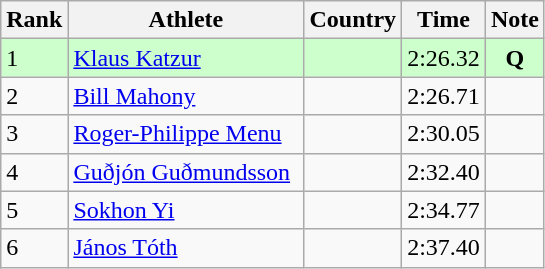<table class="wikitable sortable">
<tr>
<th>Rank</th>
<th width=150>Athlete</th>
<th>Country</th>
<th>Time</th>
<th>Note</th>
</tr>
<tr bgcolor=#CCFFCC>
<td>1</td>
<td><a href='#'>Klaus Katzur</a></td>
<td></td>
<td>2:26.32</td>
<td align=center><strong>Q</strong></td>
</tr>
<tr>
<td>2</td>
<td><a href='#'>Bill Mahony</a></td>
<td></td>
<td>2:26.71</td>
<td></td>
</tr>
<tr>
<td>3</td>
<td><a href='#'>Roger-Philippe Menu</a></td>
<td></td>
<td>2:30.05</td>
<td></td>
</tr>
<tr>
<td>4</td>
<td><a href='#'>Guðjón Guðmundsson</a></td>
<td></td>
<td>2:32.40</td>
<td></td>
</tr>
<tr>
<td>5</td>
<td><a href='#'>Sokhon Yi</a></td>
<td></td>
<td>2:34.77</td>
<td></td>
</tr>
<tr>
<td>6</td>
<td><a href='#'>János Tóth</a></td>
<td></td>
<td>2:37.40</td>
<td></td>
</tr>
</table>
